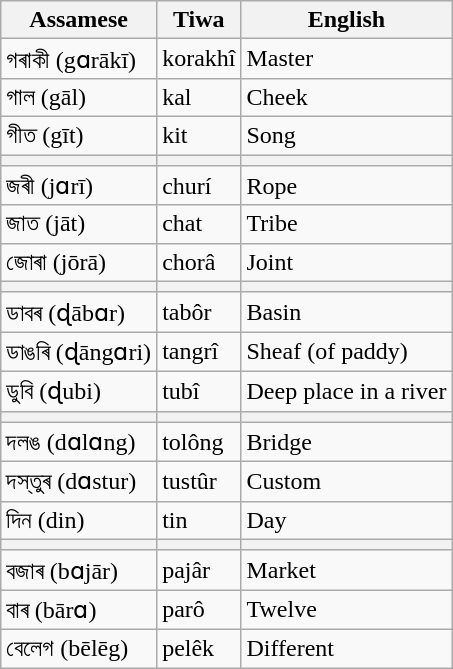<table class="wikitable">
<tr>
<th>Assamese</th>
<th>Tiwa</th>
<th>English</th>
</tr>
<tr>
<td>গৰাকী (gɑrākī)</td>
<td>korakhî</td>
<td>Master</td>
</tr>
<tr>
<td>গাল (gāl)</td>
<td>kal</td>
<td>Cheek</td>
</tr>
<tr>
<td>গীত (gīt)</td>
<td>kit</td>
<td>Song</td>
</tr>
<tr>
<th></th>
<th></th>
<th></th>
</tr>
<tr>
<td>জৰী (jɑrī)</td>
<td>churí</td>
<td>Rope</td>
</tr>
<tr>
<td>জাত (jāt)</td>
<td>chat</td>
<td>Tribe</td>
</tr>
<tr>
<td>জোৰা (jōrā)</td>
<td>chorâ</td>
<td>Joint</td>
</tr>
<tr>
<th></th>
<th></th>
<th></th>
</tr>
<tr>
<td>ডাবৰ (ɖābɑr)</td>
<td>tabôr</td>
<td>Basin</td>
</tr>
<tr>
<td>ডাঙৰি (ɖāngɑri)</td>
<td>tangrî</td>
<td>Sheaf (of paddy)</td>
</tr>
<tr>
<td>ডুবি (ɖubi)</td>
<td>tubî</td>
<td>Deep place in a river</td>
</tr>
<tr>
<th></th>
<th></th>
<th></th>
</tr>
<tr>
<td>দলঙ (dɑlɑng)</td>
<td>tolông</td>
<td>Bridge</td>
</tr>
<tr>
<td>দস্তুৰ (dɑstur)</td>
<td>tustûr</td>
<td>Custom</td>
</tr>
<tr>
<td>দিন (din)</td>
<td>tin</td>
<td>Day</td>
</tr>
<tr>
<th></th>
<th></th>
<th></th>
</tr>
<tr>
<td>বজাৰ (bɑjār)</td>
<td>pajâr</td>
<td>Market</td>
</tr>
<tr>
<td>বাৰ (bārɑ)</td>
<td>parô</td>
<td>Twelve</td>
</tr>
<tr>
<td>বেলেগ (bēlēg)</td>
<td>pelêk</td>
<td>Different</td>
</tr>
</table>
